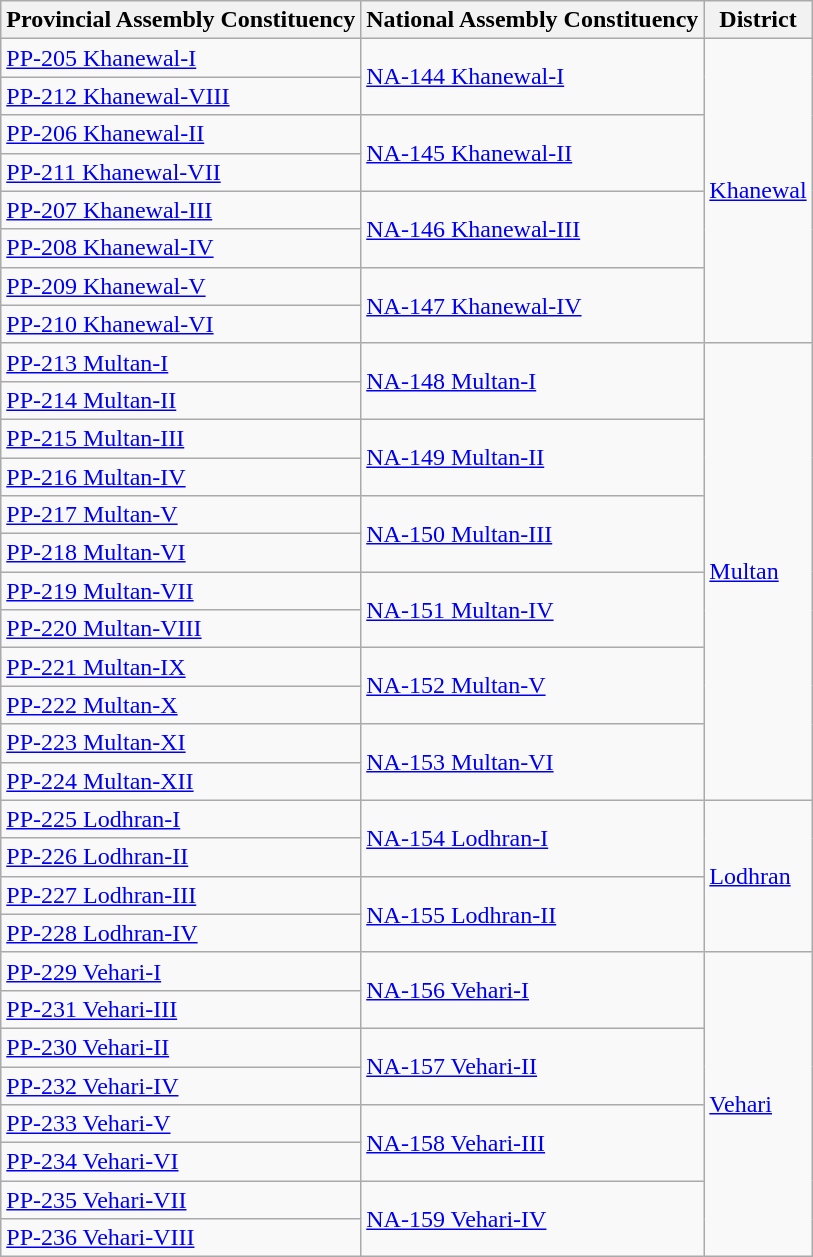<table class="wikitable sortable static-row-numbers static-row-header-hash">
<tr>
<th>Provincial Assembly Constituency</th>
<th>National Assembly Constituency</th>
<th>District</th>
</tr>
<tr>
<td><a href='#'>PP-205 Khanewal-I</a></td>
<td rowspan="2"><a href='#'>NA-144 Khanewal-I</a></td>
<td rowspan="8"><a href='#'>Khanewal</a></td>
</tr>
<tr>
<td><a href='#'>PP-212 Khanewal-VIII</a></td>
</tr>
<tr>
<td><a href='#'>PP-206 Khanewal-II</a></td>
<td rowspan="2"><a href='#'>NA-145 Khanewal-II</a></td>
</tr>
<tr>
<td><a href='#'>PP-211 Khanewal-VII</a></td>
</tr>
<tr>
<td><a href='#'>PP-207 Khanewal-III</a></td>
<td rowspan="2"><a href='#'>NA-146 Khanewal-III</a></td>
</tr>
<tr>
<td><a href='#'>PP-208 Khanewal-IV</a></td>
</tr>
<tr>
<td><a href='#'>PP-209 Khanewal-V</a></td>
<td rowspan="2"><a href='#'>NA-147 Khanewal-IV</a></td>
</tr>
<tr>
<td><a href='#'>PP-210 Khanewal-VI</a></td>
</tr>
<tr>
<td><a href='#'>PP-213 Multan-I</a></td>
<td rowspan="2"><a href='#'>NA-148 Multan-I</a></td>
<td rowspan="12"><a href='#'>Multan</a></td>
</tr>
<tr>
<td><a href='#'>PP-214 Multan-II</a></td>
</tr>
<tr>
<td><a href='#'>PP-215 Multan-III</a></td>
<td rowspan="2"><a href='#'>NA-149 Multan-II</a></td>
</tr>
<tr>
<td><a href='#'>PP-216 Multan-IV</a></td>
</tr>
<tr>
<td><a href='#'>PP-217 Multan-V</a></td>
<td rowspan="2"><a href='#'>NA-150 Multan-III</a></td>
</tr>
<tr>
<td><a href='#'>PP-218 Multan-VI</a></td>
</tr>
<tr>
<td><a href='#'>PP-219 Multan-VII</a></td>
<td rowspan="2"><a href='#'>NA-151 Multan-IV</a></td>
</tr>
<tr>
<td><a href='#'>PP-220 Multan-VIII</a></td>
</tr>
<tr>
<td><a href='#'>PP-221 Multan-IX</a></td>
<td rowspan="2"><a href='#'>NA-152 Multan-V</a></td>
</tr>
<tr>
<td><a href='#'>PP-222 Multan-X</a></td>
</tr>
<tr>
<td><a href='#'>PP-223 Multan-XI</a></td>
<td rowspan="2"><a href='#'>NA-153 Multan-VI</a></td>
</tr>
<tr>
<td><a href='#'>PP-224 Multan-XII</a></td>
</tr>
<tr>
<td><a href='#'>PP-225 Lodhran-I</a></td>
<td rowspan="2"><a href='#'>NA-154 Lodhran-I</a></td>
<td rowspan="4"><a href='#'>Lodhran</a></td>
</tr>
<tr>
<td><a href='#'>PP-226 Lodhran-II</a></td>
</tr>
<tr>
<td><a href='#'>PP-227 Lodhran-III</a></td>
<td rowspan="2"><a href='#'>NA-155 Lodhran-II</a></td>
</tr>
<tr>
<td><a href='#'>PP-228 Lodhran-IV</a></td>
</tr>
<tr>
<td><a href='#'>PP-229 Vehari-I</a></td>
<td rowspan="2"><a href='#'>NA-156 Vehari-I</a></td>
<td rowspan="8"><a href='#'>Vehari</a></td>
</tr>
<tr>
<td><a href='#'>PP-231 Vehari-III</a></td>
</tr>
<tr>
<td><a href='#'>PP-230 Vehari-II</a></td>
<td rowspan="2"><a href='#'>NA-157 Vehari-II</a></td>
</tr>
<tr>
<td><a href='#'>PP-232 Vehari-IV</a></td>
</tr>
<tr>
<td><a href='#'>PP-233 Vehari-V</a></td>
<td rowspan="2"><a href='#'>NA-158 Vehari-III</a></td>
</tr>
<tr>
<td><a href='#'>PP-234 Vehari-VI</a></td>
</tr>
<tr>
<td><a href='#'>PP-235 Vehari-VII</a></td>
<td rowspan="2"><a href='#'>NA-159 Vehari-IV</a></td>
</tr>
<tr>
<td><a href='#'>PP-236 Vehari-VIII</a></td>
</tr>
</table>
